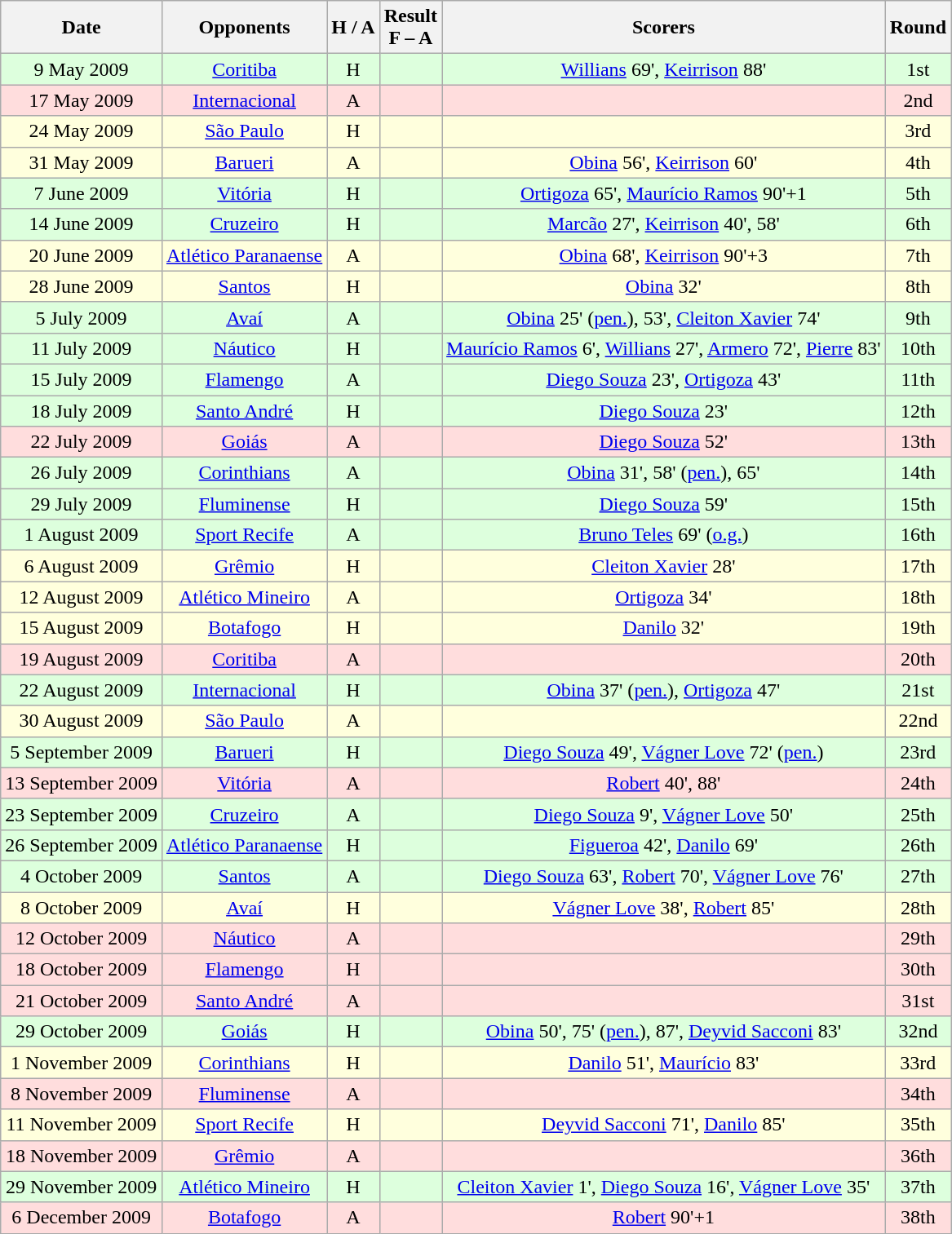<table class="wikitable" style="text-align:center">
<tr>
<th>Date</th>
<th>Opponents</th>
<th>H / A</th>
<th>Result<br>F – A</th>
<th>Scorers</th>
<th>Round</th>
</tr>
<tr bgcolor="#ddffdd">
<td>9 May 2009</td>
<td><a href='#'>Coritiba</a></td>
<td>H</td>
<td></td>
<td><a href='#'>Willians</a> 69', <a href='#'>Keirrison</a> 88'</td>
<td>1st</td>
</tr>
<tr bgcolor="#ffdddd">
<td>17 May 2009</td>
<td><a href='#'>Internacional</a></td>
<td>A</td>
<td></td>
<td></td>
<td>2nd</td>
</tr>
<tr bgcolor="ffffdd">
<td>24 May 2009</td>
<td><a href='#'>São Paulo</a></td>
<td>H</td>
<td></td>
<td></td>
<td>3rd</td>
</tr>
<tr bgcolor="#ffffdd">
<td>31 May 2009</td>
<td><a href='#'>Barueri</a></td>
<td>A</td>
<td></td>
<td><a href='#'>Obina</a> 56', <a href='#'>Keirrison</a> 60'</td>
<td>4th</td>
</tr>
<tr bgcolor="#ddffdd">
<td>7 June 2009</td>
<td><a href='#'>Vitória</a></td>
<td>H</td>
<td></td>
<td><a href='#'>Ortigoza</a> 65', <a href='#'>Maurício Ramos</a> 90'+1</td>
<td>5th</td>
</tr>
<tr bgcolor="#ddffdd">
<td>14 June 2009</td>
<td><a href='#'>Cruzeiro</a></td>
<td>H</td>
<td></td>
<td><a href='#'>Marcão</a> 27', <a href='#'>Keirrison</a> 40', 58'</td>
<td>6th</td>
</tr>
<tr bgcolor="#ffffdd">
<td>20 June 2009</td>
<td><a href='#'>Atlético Paranaense</a></td>
<td>A</td>
<td></td>
<td><a href='#'>Obina</a> 68', <a href='#'>Keirrison</a> 90'+3</td>
<td>7th</td>
</tr>
<tr bgcolor="#ffffdd">
<td>28 June 2009</td>
<td><a href='#'>Santos</a></td>
<td>H</td>
<td></td>
<td><a href='#'>Obina</a> 32'</td>
<td>8th</td>
</tr>
<tr bgcolor="#ddffdd">
<td>5 July 2009</td>
<td><a href='#'>Avaí</a></td>
<td>A</td>
<td></td>
<td><a href='#'>Obina</a> 25' (<a href='#'>pen.</a>), 53', <a href='#'>Cleiton Xavier</a> 74'</td>
<td>9th</td>
</tr>
<tr bgcolor="#ddffdd">
<td>11 July 2009</td>
<td><a href='#'>Náutico</a></td>
<td>H</td>
<td></td>
<td><a href='#'>Maurício Ramos</a> 6', <a href='#'>Willians</a> 27', <a href='#'>Armero</a> 72', <a href='#'>Pierre</a> 83'</td>
<td>10th</td>
</tr>
<tr bgcolor="#ddffdd">
<td>15 July 2009</td>
<td><a href='#'>Flamengo</a></td>
<td>A</td>
<td></td>
<td><a href='#'>Diego Souza</a> 23', <a href='#'>Ortigoza</a> 43'</td>
<td>11th</td>
</tr>
<tr bgcolor="#ddffdd">
<td>18 July 2009</td>
<td><a href='#'>Santo André</a></td>
<td>H</td>
<td></td>
<td><a href='#'>Diego Souza</a> 23'</td>
<td>12th</td>
</tr>
<tr bgcolor="#ffdddd">
<td>22 July 2009</td>
<td><a href='#'>Goiás</a></td>
<td>A</td>
<td></td>
<td><a href='#'>Diego Souza</a> 52'</td>
<td>13th</td>
</tr>
<tr bgcolor="#ddffdd">
<td>26 July 2009</td>
<td><a href='#'>Corinthians</a></td>
<td>A</td>
<td></td>
<td><a href='#'>Obina</a> 31', 58' (<a href='#'>pen.</a>), 65'</td>
<td>14th</td>
</tr>
<tr bgcolor="#ddffdd">
<td>29 July 2009</td>
<td><a href='#'>Fluminense</a></td>
<td>H</td>
<td></td>
<td><a href='#'>Diego Souza</a> 59'</td>
<td>15th</td>
</tr>
<tr bgcolor="#ddffdd">
<td>1 August 2009</td>
<td><a href='#'>Sport Recife</a></td>
<td>A</td>
<td></td>
<td><a href='#'>Bruno Teles</a> 69' (<a href='#'>o.g.</a>)</td>
<td>16th</td>
</tr>
<tr bgcolor="#ffffdd">
<td>6 August 2009</td>
<td><a href='#'>Grêmio</a></td>
<td>H</td>
<td></td>
<td><a href='#'>Cleiton Xavier</a> 28'</td>
<td>17th</td>
</tr>
<tr bgcolor="#ffffdd">
<td>12 August 2009</td>
<td><a href='#'>Atlético Mineiro</a></td>
<td>A</td>
<td></td>
<td><a href='#'>Ortigoza</a> 34'</td>
<td>18th</td>
</tr>
<tr bgcolor="#ffffdd">
<td>15 August 2009</td>
<td><a href='#'>Botafogo</a></td>
<td>H</td>
<td></td>
<td><a href='#'>Danilo</a> 32'</td>
<td>19th</td>
</tr>
<tr bgcolor="#ffdddd">
<td>19 August 2009</td>
<td><a href='#'>Coritiba</a></td>
<td>A</td>
<td></td>
<td></td>
<td>20th</td>
</tr>
<tr bgcolor="#ddffdd">
<td>22 August 2009</td>
<td><a href='#'>Internacional</a></td>
<td>H</td>
<td></td>
<td><a href='#'>Obina</a> 37' (<a href='#'>pen.</a>), <a href='#'>Ortigoza</a> 47'</td>
<td>21st</td>
</tr>
<tr bgcolor="#ffffdd">
<td>30 August 2009</td>
<td><a href='#'>São Paulo</a></td>
<td>A</td>
<td></td>
<td></td>
<td>22nd</td>
</tr>
<tr bgcolor="#ddffdd">
<td>5 September 2009</td>
<td><a href='#'>Barueri</a></td>
<td>H</td>
<td></td>
<td><a href='#'>Diego Souza</a> 49', <a href='#'>Vágner Love</a> 72' (<a href='#'>pen.</a>)</td>
<td>23rd</td>
</tr>
<tr bgcolor="#ffdddd">
<td>13 September 2009</td>
<td><a href='#'>Vitória</a></td>
<td>A</td>
<td></td>
<td><a href='#'>Robert</a> 40', 88'</td>
<td>24th</td>
</tr>
<tr bgcolor="#ddffdd">
<td>23 September 2009</td>
<td><a href='#'>Cruzeiro</a></td>
<td>A</td>
<td></td>
<td><a href='#'>Diego Souza</a> 9', <a href='#'>Vágner Love</a> 50'</td>
<td>25th</td>
</tr>
<tr bgcolor="#ddffdd">
<td>26 September 2009</td>
<td><a href='#'>Atlético Paranaense</a></td>
<td>H</td>
<td></td>
<td><a href='#'>Figueroa</a> 42', <a href='#'>Danilo</a> 69'</td>
<td>26th</td>
</tr>
<tr bgcolor="#ddffdd">
<td>4 October 2009</td>
<td><a href='#'>Santos</a></td>
<td>A</td>
<td></td>
<td><a href='#'>Diego Souza</a> 63', <a href='#'>Robert</a> 70', <a href='#'>Vágner Love</a> 76'</td>
<td>27th</td>
</tr>
<tr bgcolor="#ffffdd">
<td>8 October 2009</td>
<td><a href='#'>Avaí</a></td>
<td>H</td>
<td></td>
<td><a href='#'>Vágner Love</a> 38', <a href='#'>Robert</a> 85'</td>
<td>28th</td>
</tr>
<tr bgcolor="#ffdddd">
<td>12 October 2009</td>
<td><a href='#'>Náutico</a></td>
<td>A</td>
<td></td>
<td></td>
<td>29th</td>
</tr>
<tr bgcolor="#ffdddd">
<td>18 October 2009</td>
<td><a href='#'>Flamengo</a></td>
<td>H</td>
<td></td>
<td></td>
<td>30th</td>
</tr>
<tr bgcolor="#ffdddd">
<td>21 October 2009</td>
<td><a href='#'>Santo André</a></td>
<td>A</td>
<td></td>
<td></td>
<td>31st</td>
</tr>
<tr bgcolor="#ddffdd">
<td>29 October 2009</td>
<td><a href='#'>Goiás</a></td>
<td>H</td>
<td></td>
<td><a href='#'>Obina</a> 50', 75' (<a href='#'>pen.</a>), 87', <a href='#'>Deyvid Sacconi</a> 83'</td>
<td>32nd</td>
</tr>
<tr bgcolor="#ffffdd">
<td>1 November 2009</td>
<td><a href='#'>Corinthians</a></td>
<td>H</td>
<td></td>
<td><a href='#'>Danilo</a> 51', <a href='#'>Maurício</a> 83'</td>
<td>33rd</td>
</tr>
<tr bgcolor="#ffdddd">
<td>8 November 2009</td>
<td><a href='#'>Fluminense</a></td>
<td>A</td>
<td></td>
<td></td>
<td>34th</td>
</tr>
<tr bgcolor="#ffffdd">
<td>11 November 2009</td>
<td><a href='#'>Sport Recife</a></td>
<td>H</td>
<td></td>
<td><a href='#'>Deyvid Sacconi</a> 71', <a href='#'>Danilo</a> 85'</td>
<td>35th</td>
</tr>
<tr bgcolor="#ffdddd">
<td>18 November 2009</td>
<td><a href='#'>Grêmio</a></td>
<td>A</td>
<td></td>
<td></td>
<td>36th</td>
</tr>
<tr bgcolor="#ddffdd">
<td>29 November 2009</td>
<td><a href='#'>Atlético Mineiro</a></td>
<td>H</td>
<td></td>
<td><a href='#'>Cleiton Xavier</a> 1', <a href='#'>Diego Souza</a> 16', <a href='#'>Vágner Love</a> 35'</td>
<td>37th</td>
</tr>
<tr bgcolor="#ffdddd">
<td>6 December 2009</td>
<td><a href='#'>Botafogo</a></td>
<td>A</td>
<td></td>
<td><a href='#'>Robert</a> 90'+1</td>
<td>38th</td>
</tr>
</table>
